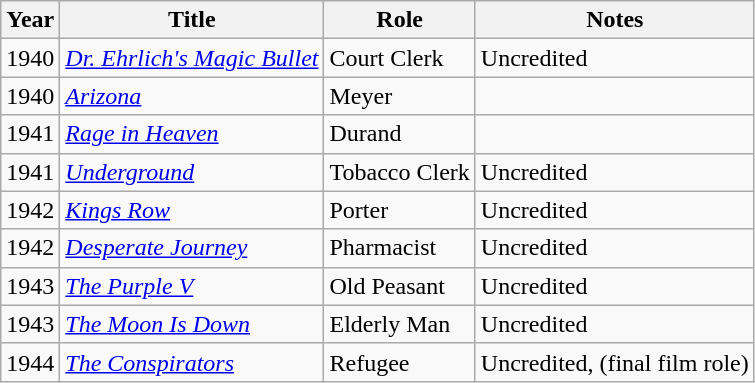<table class="wikitable">
<tr>
<th>Year</th>
<th>Title</th>
<th>Role</th>
<th>Notes</th>
</tr>
<tr>
<td>1940</td>
<td><em><a href='#'>Dr. Ehrlich's Magic Bullet</a></em></td>
<td>Court Clerk</td>
<td>Uncredited</td>
</tr>
<tr>
<td>1940</td>
<td><em><a href='#'>Arizona</a></em></td>
<td>Meyer</td>
<td></td>
</tr>
<tr>
<td>1941</td>
<td><em><a href='#'>Rage in Heaven</a></em></td>
<td>Durand</td>
<td></td>
</tr>
<tr>
<td>1941</td>
<td><em><a href='#'>Underground</a></em></td>
<td>Tobacco Clerk</td>
<td>Uncredited</td>
</tr>
<tr>
<td>1942</td>
<td><em><a href='#'>Kings Row</a></em></td>
<td>Porter</td>
<td>Uncredited</td>
</tr>
<tr>
<td>1942</td>
<td><em><a href='#'>Desperate Journey</a></em></td>
<td>Pharmacist</td>
<td>Uncredited</td>
</tr>
<tr>
<td>1943</td>
<td><em><a href='#'>The Purple V</a></em></td>
<td>Old Peasant</td>
<td>Uncredited</td>
</tr>
<tr>
<td>1943</td>
<td><em><a href='#'>The Moon Is Down</a></em></td>
<td>Elderly Man</td>
<td>Uncredited</td>
</tr>
<tr>
<td>1944</td>
<td><em><a href='#'>The Conspirators</a></em></td>
<td>Refugee</td>
<td>Uncredited, (final film role)</td>
</tr>
</table>
